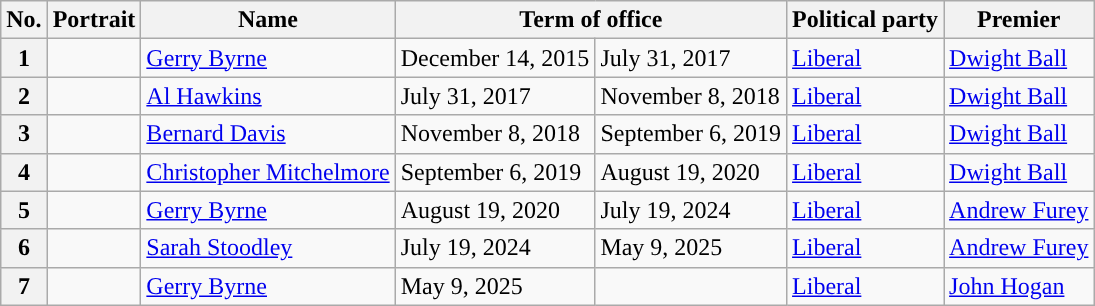<table class="wikitable">
<tr>
<th>No.</th>
<th>Portrait</th>
<th>Name</th>
<th colspan=2>Term of office</th>
<th>Political party</th>
<th>Premier</th>
</tr>
<tr>
<th style="background:">1</th>
<td></td>
<td><a href='#'>Gerry Byrne</a></td>
<td>December 14, 2015</td>
<td>July 31, 2017</td>
<td><a href='#'>Liberal</a></td>
<td><a href='#'>Dwight Ball</a></td>
</tr>
<tr>
<th style="background:">2</th>
<td></td>
<td><a href='#'>Al Hawkins</a></td>
<td>July 31, 2017</td>
<td>November 8, 2018</td>
<td><a href='#'>Liberal</a></td>
<td><a href='#'>Dwight Ball</a></td>
</tr>
<tr>
<th style="background:">3</th>
<td></td>
<td><a href='#'>Bernard Davis</a></td>
<td>November 8, 2018</td>
<td>September 6, 2019</td>
<td><a href='#'>Liberal</a></td>
<td><a href='#'>Dwight Ball</a></td>
</tr>
<tr>
<th style="background:">4</th>
<td></td>
<td><a href='#'>Christopher Mitchelmore</a></td>
<td>September 6, 2019</td>
<td>August 19, 2020</td>
<td><a href='#'>Liberal</a></td>
<td><a href='#'>Dwight Ball</a></td>
</tr>
<tr>
<th style="background:">5</th>
<td></td>
<td><a href='#'>Gerry Byrne</a></td>
<td>August 19, 2020</td>
<td>July 19, 2024</td>
<td><a href='#'>Liberal</a></td>
<td><a href='#'>Andrew Furey</a></td>
</tr>
<tr>
<th style="background:">6</th>
<td></td>
<td><a href='#'>Sarah Stoodley</a></td>
<td>July 19, 2024</td>
<td>May 9, 2025</td>
<td><a href='#'>Liberal</a></td>
<td><a href='#'>Andrew Furey</a></td>
</tr>
<tr>
<th style="background:">7</th>
<td></td>
<td><a href='#'> Gerry Byrne</a></td>
<td>May 9, 2025</td>
<td></td>
<td><a href='#'> Liberal</a></td>
<td><a href='#'> John Hogan</a></td>
</tr>
</table>
